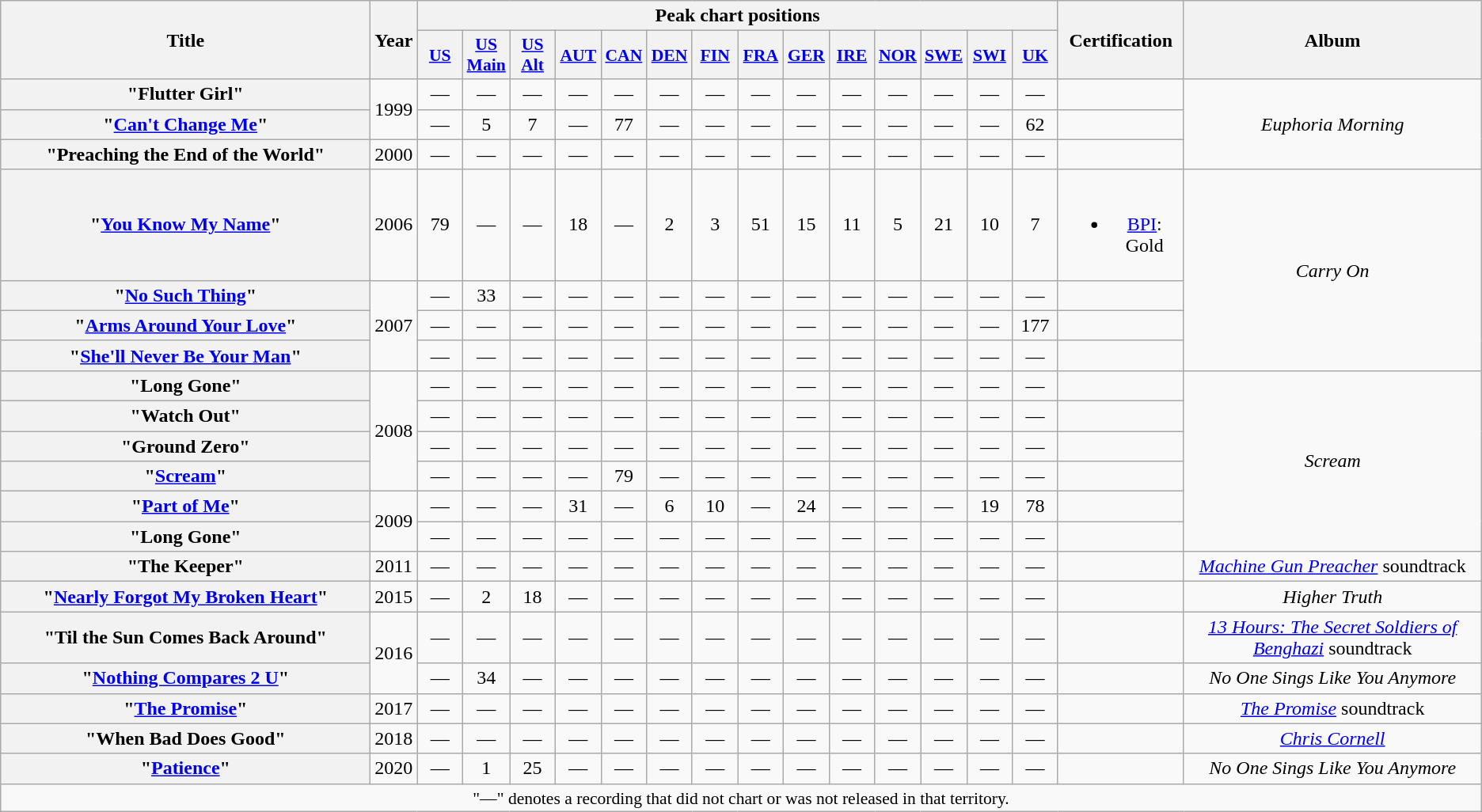<table class="wikitable plainrowheaders" style="text-align:center;" border="1">
<tr>
<th scope="col" rowspan="2" style="width:19em;">Title</th>
<th scope="col" rowspan="2">Year</th>
<th scope="col" colspan="14">Peak chart positions</th>
<th scope="col" rowspan="2">Certification</th>
<th scope="col" rowspan="2">Album</th>
</tr>
<tr>
<th scope="col" style="width:2.2em;font-size:90%;"><a href='#'>US</a><br></th>
<th scope="col" style="width:2.2em;font-size:90%;"><a href='#'>US Main</a><br></th>
<th scope="col" style="width:2.2em;font-size:90%;"><a href='#'>US Alt</a><br></th>
<th scope="col" style="width:2.2em;font-size:90%;"><a href='#'>AUT</a><br></th>
<th scope="col" style="width:2.2em;font-size:90%;"><a href='#'>CAN</a><br></th>
<th scope="col" style="width:2.2em;font-size:90%;"><a href='#'>DEN</a><br></th>
<th scope="col" style="width:2.2em;font-size:90%;"><a href='#'>FIN</a><br></th>
<th scope="col" style="width:2.2em;font-size:90%;"><a href='#'>FRA</a><br></th>
<th scope="col" style="width:2.2em;font-size:90%;"><a href='#'>GER</a><br></th>
<th scope="col" style="width:2.2em;font-size:90%;"><a href='#'>IRE</a><br></th>
<th scope="col" style="width:2.2em;font-size:90%;"><a href='#'>NOR</a><br></th>
<th scope="col" style="width:2.2em;font-size:90%;"><a href='#'>SWE</a><br></th>
<th scope="col" style="width:2.2em;font-size:90%;"><a href='#'>SWI</a><br></th>
<th scope="col" style="width:2.2em;font-size:90%;"><a href='#'>UK</a><br></th>
</tr>
<tr>
<th scope="row">"Flutter Girl"</th>
<td rowspan="2">1999</td>
<td>—</td>
<td>—</td>
<td>—</td>
<td>—</td>
<td>—</td>
<td>—</td>
<td>—</td>
<td>—</td>
<td>—</td>
<td>—</td>
<td>—</td>
<td>—</td>
<td>—</td>
<td>—</td>
<td></td>
<td rowspan="3"><em>Euphoria Morning</em></td>
</tr>
<tr>
<th scope="row">"<a href='#'>Can't Change Me</a>"</th>
<td>—</td>
<td>5</td>
<td>7</td>
<td>—</td>
<td>77</td>
<td>—</td>
<td>—</td>
<td>—</td>
<td>—</td>
<td>—</td>
<td>—</td>
<td>—</td>
<td>—</td>
<td>62</td>
<td></td>
</tr>
<tr>
<th scope="row">"Preaching the End of the World"</th>
<td>2000</td>
<td>—</td>
<td>—</td>
<td>—</td>
<td>—</td>
<td>—</td>
<td>—</td>
<td>—</td>
<td>—</td>
<td>—</td>
<td>—</td>
<td>—</td>
<td>—</td>
<td>—</td>
<td>—</td>
<td></td>
</tr>
<tr>
<th scope="row">"<a href='#'>You Know My Name</a>"</th>
<td>2006</td>
<td>79</td>
<td>—</td>
<td>—</td>
<td>18</td>
<td>—</td>
<td>2</td>
<td>3</td>
<td>51</td>
<td>15</td>
<td>11</td>
<td>5</td>
<td>21</td>
<td>10</td>
<td>7</td>
<td><br><ul><li><a href='#'>BPI</a>: Gold</li></ul></td>
<td rowspan="4"><em>Carry On</em></td>
</tr>
<tr>
<th scope="row">"<a href='#'>No Such Thing</a>" </th>
<td rowspan="3">2007</td>
<td>—</td>
<td>33</td>
<td>—</td>
<td>—</td>
<td>—</td>
<td>—</td>
<td>—</td>
<td>—</td>
<td>—</td>
<td>—</td>
<td>—</td>
<td>—</td>
<td>—</td>
<td>—</td>
<td></td>
</tr>
<tr>
<th scope="row">"<a href='#'>Arms Around Your Love</a>" </th>
<td>—</td>
<td>—</td>
<td>—</td>
<td>—</td>
<td>—</td>
<td>—</td>
<td>—</td>
<td>—</td>
<td>—</td>
<td>—</td>
<td>—</td>
<td>—</td>
<td>—</td>
<td>177</td>
<td></td>
</tr>
<tr>
<th scope="row">"<a href='#'>She'll Never Be Your Man</a>"</th>
<td>—</td>
<td>—</td>
<td>—</td>
<td>—</td>
<td>—</td>
<td>—</td>
<td>—</td>
<td>—</td>
<td>—</td>
<td>—</td>
<td>—</td>
<td>—</td>
<td>—</td>
<td>—</td>
<td></td>
</tr>
<tr>
<th scope="row">"Long Gone"</th>
<td rowspan="4">2008</td>
<td>—</td>
<td>—</td>
<td>—</td>
<td>—</td>
<td>—</td>
<td>—</td>
<td>—</td>
<td>—</td>
<td>—</td>
<td>—</td>
<td>—</td>
<td>—</td>
<td>—</td>
<td>—</td>
<td></td>
<td rowspan="6"><em>Scream</em></td>
</tr>
<tr>
<th scope="row">"Watch Out"</th>
<td>—</td>
<td>—</td>
<td>—</td>
<td>—</td>
<td>—</td>
<td>—</td>
<td>—</td>
<td>—</td>
<td>—</td>
<td>—</td>
<td>—</td>
<td>—</td>
<td>—</td>
<td>—</td>
<td></td>
</tr>
<tr>
<th scope="row">"Ground Zero"</th>
<td>—</td>
<td>—</td>
<td>—</td>
<td>—</td>
<td>—</td>
<td>—</td>
<td>—</td>
<td>—</td>
<td>—</td>
<td>—</td>
<td>—</td>
<td>—</td>
<td>—</td>
<td>—</td>
<td></td>
</tr>
<tr>
<th scope="row">"<a href='#'>Scream</a>"</th>
<td>—</td>
<td>—</td>
<td>—</td>
<td>—</td>
<td>79</td>
<td>—</td>
<td>—</td>
<td>—</td>
<td>—</td>
<td>—</td>
<td>—</td>
<td>—</td>
<td>—</td>
<td>—</td>
<td></td>
</tr>
<tr>
<th scope="row">"<a href='#'>Part of Me</a>"</th>
<td rowspan="2">2009</td>
<td>—</td>
<td>—</td>
<td>—</td>
<td>31</td>
<td>—</td>
<td>6</td>
<td>10</td>
<td>—</td>
<td>24</td>
<td>—</td>
<td>—</td>
<td>—</td>
<td>19</td>
<td>78</td>
<td></td>
</tr>
<tr>
<th scope="row">"Long Gone" </th>
<td>—</td>
<td>—</td>
<td>—</td>
<td>—</td>
<td>—</td>
<td>—</td>
<td>—</td>
<td>—</td>
<td>—</td>
<td>—</td>
<td>—</td>
<td>—</td>
<td>—</td>
<td>—</td>
<td></td>
</tr>
<tr>
<th scope="row">"The Keeper"</th>
<td>2011</td>
<td>—</td>
<td>—</td>
<td>—</td>
<td>—</td>
<td>—</td>
<td>—</td>
<td>—</td>
<td>—</td>
<td>—</td>
<td>—</td>
<td>—</td>
<td>—</td>
<td>—</td>
<td>—</td>
<td></td>
<td><em><a href='#'>Machine Gun Preacher</a></em> soundtrack</td>
</tr>
<tr>
<th scope="row">"<a href='#'>Nearly Forgot My Broken Heart</a>"</th>
<td>2015</td>
<td>—</td>
<td>2</td>
<td>18</td>
<td>—</td>
<td>—</td>
<td>—</td>
<td>—</td>
<td>—</td>
<td>—</td>
<td>—</td>
<td>—</td>
<td>—</td>
<td>—</td>
<td>—</td>
<td></td>
<td><em>Higher Truth</em></td>
</tr>
<tr>
<th scope="row">"Til the Sun Comes Back Around"</th>
<td rowspan="2">2016</td>
<td>—</td>
<td>—</td>
<td>—</td>
<td>—</td>
<td>—</td>
<td>—</td>
<td>—</td>
<td>—</td>
<td>—</td>
<td>—</td>
<td>—</td>
<td>—</td>
<td>—</td>
<td>—</td>
<td></td>
<td><em><a href='#'>13 Hours: The Secret Soldiers of Benghazi</a></em> soundtrack</td>
</tr>
<tr>
<th scope="row">"<a href='#'>Nothing Compares 2 U</a>"</th>
<td>—</td>
<td>34</td>
<td>—</td>
<td>—</td>
<td>—</td>
<td>—</td>
<td>—</td>
<td>—</td>
<td>—</td>
<td>—</td>
<td>—</td>
<td>—</td>
<td>—</td>
<td>—</td>
<td></td>
<td><em>No One Sings Like You Anymore</em></td>
</tr>
<tr>
<th scope="row">"<a href='#'>The Promise</a>"</th>
<td>2017</td>
<td>—</td>
<td>—</td>
<td>—</td>
<td>—</td>
<td>—</td>
<td>—</td>
<td>—</td>
<td>—</td>
<td>—</td>
<td>—</td>
<td>—</td>
<td>—</td>
<td>—</td>
<td>—</td>
<td></td>
<td><em><a href='#'>The Promise</a></em> soundtrack</td>
</tr>
<tr>
<th scope="row">"When Bad Does Good"</th>
<td>2018</td>
<td>—</td>
<td>—</td>
<td>—</td>
<td>—</td>
<td>—</td>
<td>—</td>
<td>—</td>
<td>—</td>
<td>—</td>
<td>—</td>
<td>—</td>
<td>—</td>
<td>—</td>
<td>—</td>
<td></td>
<td><em><a href='#'>Chris Cornell</a></em></td>
</tr>
<tr>
<th scope="row">"<a href='#'>Patience</a>"</th>
<td>2020</td>
<td>—</td>
<td>1</td>
<td>25</td>
<td>—</td>
<td>—</td>
<td>—</td>
<td>—</td>
<td>—</td>
<td>—</td>
<td>—</td>
<td>—</td>
<td>—</td>
<td>—</td>
<td>—</td>
<td></td>
<td><em>No One Sings Like You Anymore</em></td>
</tr>
<tr>
<td colspan="18" style="font-size:90%">"—" denotes a recording that did not chart or was not released in that territory.</td>
</tr>
</table>
